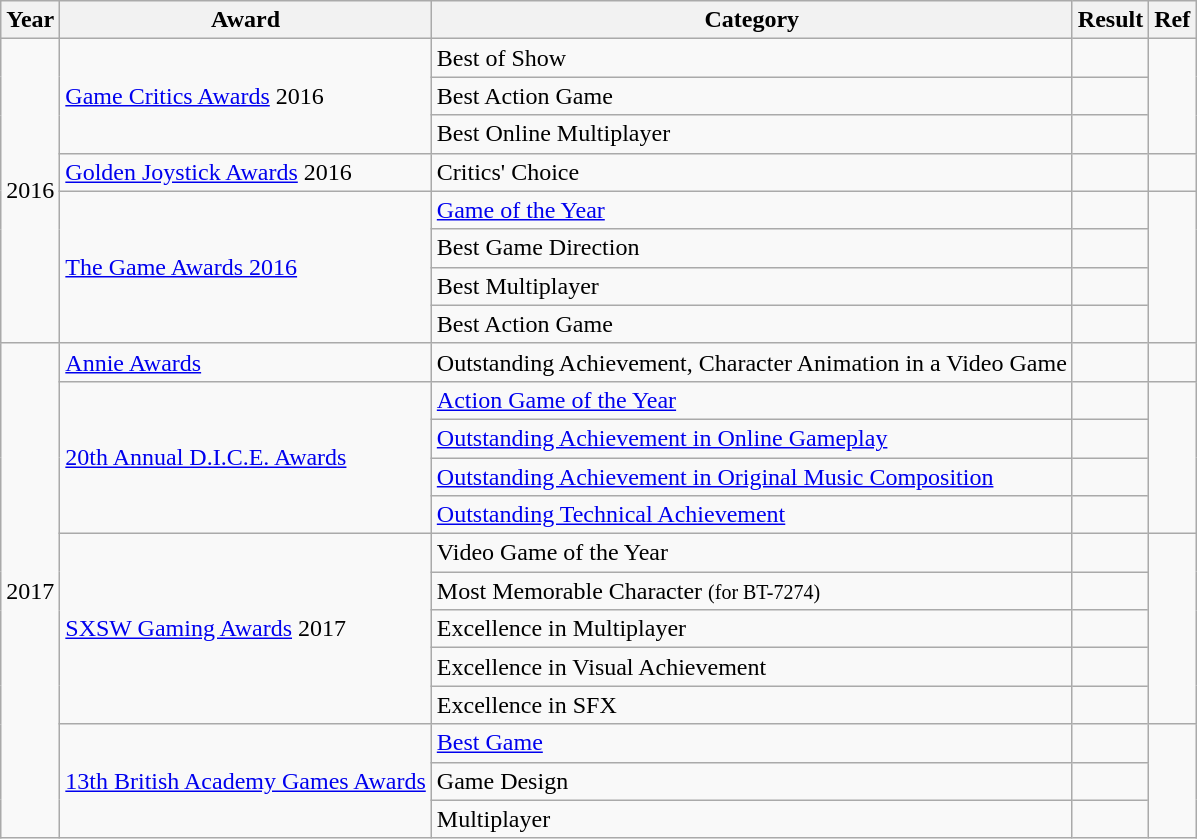<table class="wikitable sortable">
<tr>
<th>Year</th>
<th>Award</th>
<th>Category</th>
<th>Result</th>
<th>Ref</th>
</tr>
<tr>
<td rowspan="8" style="text-align:center;">2016</td>
<td rowspan="3"><a href='#'>Game Critics Awards</a> 2016</td>
<td>Best of Show</td>
<td></td>
<td rowspan="3" style="text-align:center;"></td>
</tr>
<tr>
<td>Best Action Game</td>
<td></td>
</tr>
<tr>
<td>Best Online Multiplayer</td>
<td></td>
</tr>
<tr>
<td><a href='#'>Golden Joystick Awards</a> 2016</td>
<td>Critics' Choice</td>
<td></td>
<td align="center"></td>
</tr>
<tr>
<td rowspan="4"><a href='#'>The Game Awards 2016</a></td>
<td><a href='#'>Game of the Year</a></td>
<td></td>
<td rowspan="4" style="text-align:center;"></td>
</tr>
<tr>
<td>Best Game Direction</td>
<td></td>
</tr>
<tr>
<td>Best Multiplayer</td>
<td></td>
</tr>
<tr>
<td>Best Action Game</td>
<td></td>
</tr>
<tr>
<td rowspan="13">2017</td>
<td><a href='#'>Annie Awards</a></td>
<td>Outstanding Achievement, Character Animation in a Video Game</td>
<td></td>
<td align="center"></td>
</tr>
<tr>
<td rowspan="4"><a href='#'>20th Annual D.I.C.E. Awards</a></td>
<td><a href='#'>Action Game of the Year</a></td>
<td></td>
<td rowspan="4" style="text-align:center;"></td>
</tr>
<tr>
<td><a href='#'>Outstanding Achievement in Online Gameplay</a></td>
<td></td>
</tr>
<tr>
<td><a href='#'>Outstanding Achievement in Original Music Composition</a></td>
<td></td>
</tr>
<tr>
<td><a href='#'>Outstanding Technical Achievement</a></td>
<td></td>
</tr>
<tr>
<td rowspan="5"><a href='#'>SXSW Gaming Awards</a> 2017</td>
<td>Video Game of the Year</td>
<td></td>
<td rowspan="5" style="text-align:center;"></td>
</tr>
<tr>
<td>Most Memorable Character <small>(for BT-7274)</small></td>
<td></td>
</tr>
<tr>
<td>Excellence in Multiplayer</td>
<td></td>
</tr>
<tr>
<td>Excellence in Visual Achievement</td>
<td></td>
</tr>
<tr>
<td>Excellence in SFX</td>
<td></td>
</tr>
<tr>
<td rowspan="3"><a href='#'>13th British Academy Games Awards</a></td>
<td><a href='#'>Best Game</a></td>
<td></td>
<td rowspan="3"></td>
</tr>
<tr>
<td>Game Design</td>
<td></td>
</tr>
<tr>
<td>Multiplayer</td>
<td></td>
</tr>
</table>
